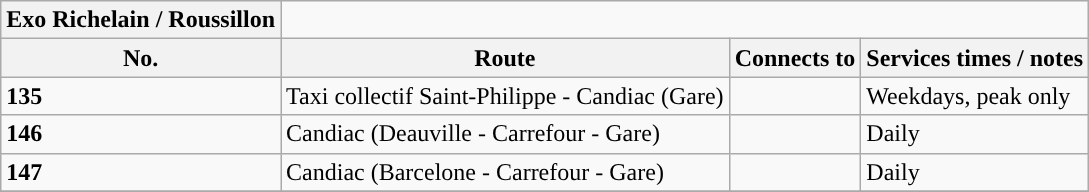<table align=center class="wikitable">
<tr>
<th style="background: #">Exo Richelain / Roussillon</th>
</tr>
<tr>
<th>No.</th>
<th>Route</th>
<th>Connects to</th>
<th>Services times / notes</th>
</tr>
<tr>
<td {{border> <strong>135</strong></td>
<td>Taxi collectif Saint-Philippe - Candiac (Gare)</td>
<td></td>
<td>Weekdays, peak only</td>
</tr>
<tr>
<td {{border> <strong>146</strong></td>
<td>Candiac (Deauville - Carrefour - Gare)</td>
<td></td>
<td>Daily</td>
</tr>
<tr>
<td {{border> <strong>147</strong></td>
<td>Candiac (Barcelone - Carrefour - Gare)</td>
<td></td>
<td>Daily</td>
</tr>
<tr>
</tr>
</table>
